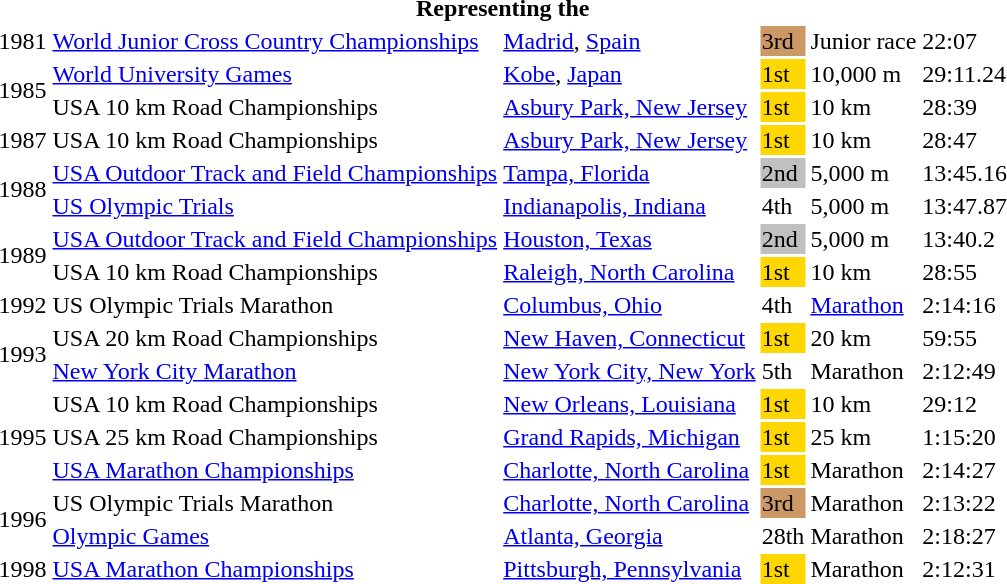<table>
<tr>
<th colspan="6">Representing the </th>
</tr>
<tr>
<td>1981</td>
<td><a href='#'>World Junior Cross Country Championships</a></td>
<td><a href='#'>Madrid</a>, <a href='#'>Spain</a></td>
<td bgcolor=cc9966>3rd</td>
<td>Junior race</td>
<td>22:07</td>
</tr>
<tr>
<td rowspan=2>1985</td>
<td><a href='#'>World University Games</a></td>
<td><a href='#'>Kobe</a>, <a href='#'>Japan</a></td>
<td bgcolor=gold>1st</td>
<td>10,000 m</td>
<td>29:11.24</td>
</tr>
<tr>
<td>USA 10 km Road Championships</td>
<td><a href='#'>Asbury Park, New Jersey</a></td>
<td bgcolor=gold>1st</td>
<td>10 km</td>
<td>28:39</td>
</tr>
<tr>
<td>1987</td>
<td>USA 10 km Road Championships</td>
<td><a href='#'>Asbury Park, New Jersey</a></td>
<td bgcolor=gold>1st</td>
<td>10 km</td>
<td>28:47</td>
</tr>
<tr>
<td rowspan=2>1988</td>
<td><a href='#'>USA Outdoor Track and Field Championships</a></td>
<td><a href='#'>Tampa, Florida</a></td>
<td bgcolor=silver>2nd</td>
<td>5,000 m</td>
<td>13:45.16</td>
</tr>
<tr>
<td><a href='#'>US Olympic Trials</a></td>
<td><a href='#'>Indianapolis, Indiana</a></td>
<td>4th</td>
<td>5,000 m</td>
<td>13:47.87</td>
</tr>
<tr>
<td rowspan=2>1989</td>
<td><a href='#'>USA Outdoor Track and Field Championships</a></td>
<td><a href='#'>Houston, Texas</a></td>
<td bgcolor=silver>2nd</td>
<td>5,000 m</td>
<td>13:40.2</td>
</tr>
<tr>
<td>USA 10 km Road Championships</td>
<td><a href='#'>Raleigh, North Carolina</a></td>
<td bgcolor=gold>1st</td>
<td>10 km</td>
<td>28:55</td>
</tr>
<tr>
<td>1992</td>
<td>US Olympic Trials Marathon</td>
<td><a href='#'>Columbus, Ohio</a></td>
<td>4th</td>
<td><a href='#'>Marathon</a></td>
<td>2:14:16</td>
</tr>
<tr>
<td rowspan=2>1993</td>
<td>USA 20 km Road Championships</td>
<td><a href='#'>New Haven, Connecticut</a></td>
<td bgcolor=gold>1st</td>
<td>20 km</td>
<td>59:55</td>
</tr>
<tr>
<td><a href='#'>New York City Marathon</a></td>
<td><a href='#'>New York City, New York</a></td>
<td>5th</td>
<td>Marathon</td>
<td>2:12:49</td>
</tr>
<tr>
<td rowspan=3>1995</td>
<td>USA 10 km Road Championships</td>
<td><a href='#'>New Orleans, Louisiana</a></td>
<td bgcolor=gold>1st</td>
<td>10 km</td>
<td>29:12</td>
</tr>
<tr>
<td>USA 25 km Road Championships</td>
<td><a href='#'>Grand Rapids, Michigan</a></td>
<td bgcolor=gold>1st</td>
<td>25 km</td>
<td>1:15:20</td>
</tr>
<tr>
<td><a href='#'>USA Marathon Championships</a></td>
<td><a href='#'>Charlotte, North Carolina</a></td>
<td bgcolor=gold>1st</td>
<td>Marathon</td>
<td>2:14:27</td>
</tr>
<tr>
<td rowspan=2>1996</td>
<td>US Olympic Trials Marathon</td>
<td><a href='#'>Charlotte, North Carolina</a></td>
<td bgcolor=cc9966>3rd</td>
<td>Marathon</td>
<td>2:13:22</td>
</tr>
<tr>
<td><a href='#'>Olympic Games</a></td>
<td><a href='#'>Atlanta, Georgia</a></td>
<td>28th</td>
<td>Marathon</td>
<td>2:18:27</td>
</tr>
<tr>
<td>1998</td>
<td><a href='#'>USA Marathon Championships</a></td>
<td><a href='#'>Pittsburgh, Pennsylvania</a></td>
<td bgcolor=gold>1st</td>
<td>Marathon</td>
<td>2:12:31</td>
</tr>
</table>
